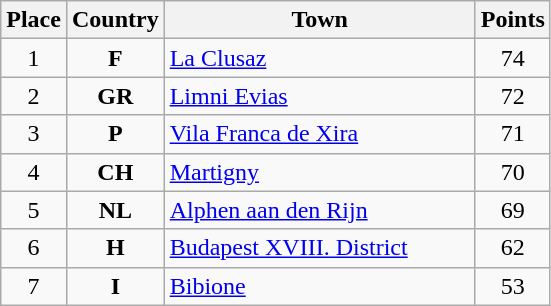<table class="wikitable" style="text-align;">
<tr>
<th width="25">Place</th>
<th width="25">Country</th>
<th width="200">Town</th>
<th width="25">Points</th>
</tr>
<tr>
<td align="center">1</td>
<td align="center"><strong>F</strong></td>
<td align="left"><a href='#'>La Clusaz</a></td>
<td align="center">74</td>
</tr>
<tr>
<td align="center">2</td>
<td align="center"><strong>GR</strong></td>
<td align="left"><a href='#'>Limni Evias</a></td>
<td align="center">72</td>
</tr>
<tr>
<td align="center">3</td>
<td align="center"><strong>P</strong></td>
<td align="left"><a href='#'>Vila Franca de Xira</a></td>
<td align="center">71</td>
</tr>
<tr>
<td align="center">4</td>
<td align="center"><strong>CH</strong></td>
<td align="left"><a href='#'>Martigny</a></td>
<td align="center">70</td>
</tr>
<tr>
<td align="center">5</td>
<td align="center"><strong>NL</strong></td>
<td align="left"><a href='#'>Alphen aan den Rijn</a></td>
<td align="center">69</td>
</tr>
<tr>
<td align="center">6</td>
<td align="center"><strong>H</strong></td>
<td align="left"><a href='#'>Budapest XVIII. District</a></td>
<td align="center">62</td>
</tr>
<tr>
<td align="center">7</td>
<td align="center"><strong>I</strong></td>
<td align="left"><a href='#'>Bibione</a></td>
<td align="center">53</td>
</tr>
</table>
